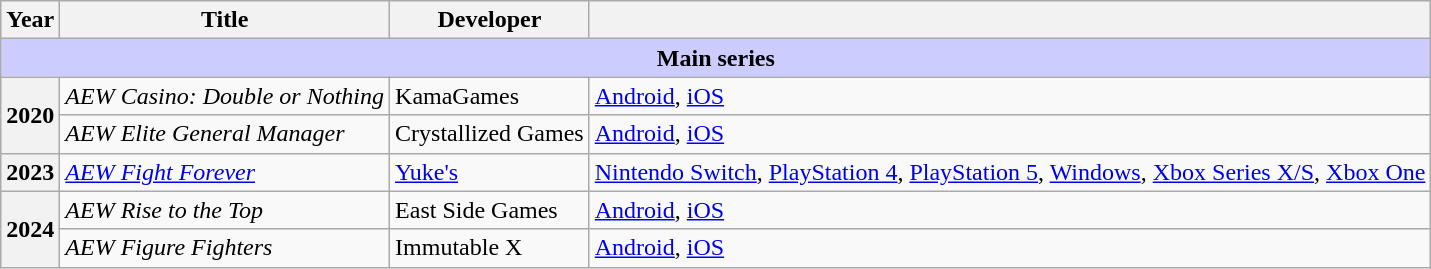<table class="wikitable">
<tr>
<th>Year</th>
<th>Title</th>
<th>Developer</th>
<th></th>
</tr>
<tr>
<th colspan="4" scope="col" style="background-color:#ccccff;">Main series</th>
</tr>
<tr>
<th rowspan="2">2020</th>
<td><em>AEW Casino: Double or Nothing</em></td>
<td>KamaGames</td>
<td><a href='#'>Android</a>, <a href='#'>iOS</a></td>
</tr>
<tr>
<td><em>AEW Elite General Manager</em></td>
<td>Crystallized Games</td>
<td><a href='#'>Android</a>, <a href='#'>iOS</a></td>
</tr>
<tr>
<th>2023</th>
<td><em><a href='#'>AEW Fight Forever</a></em></td>
<td><a href='#'>Yuke's</a></td>
<td><a href='#'>Nintendo Switch</a>, <a href='#'>PlayStation 4</a>, <a href='#'>PlayStation 5</a>, <a href='#'>Windows</a>, <a href='#'>Xbox Series X/S</a>, <a href='#'>Xbox One</a></td>
</tr>
<tr>
<th rowspan="2">2024</th>
<td><em>AEW Rise to the Top</em></td>
<td>East Side Games</td>
<td><a href='#'>Android</a>, <a href='#'>iOS</a></td>
</tr>
<tr>
<td><em>AEW Figure Fighters</em></td>
<td>Immutable X</td>
<td><a href='#'>Android</a>, <a href='#'>iOS</a></td>
</tr>
</table>
